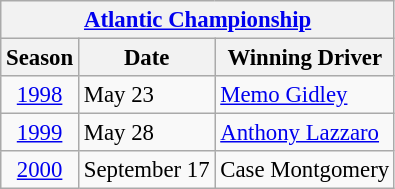<table class="wikitable" style="font-size: 95%;">
<tr>
<th colspan="3"><a href='#'>Atlantic Championship</a></th>
</tr>
<tr>
<th>Season</th>
<th>Date</th>
<th>Winning Driver</th>
</tr>
<tr>
<td align=center><a href='#'>1998</a></td>
<td>May 23</td>
<td> <a href='#'>Memo Gidley</a></td>
</tr>
<tr>
<td align=center><a href='#'>1999</a></td>
<td>May 28</td>
<td> <a href='#'>Anthony Lazzaro</a></td>
</tr>
<tr>
<td align=center><a href='#'>2000</a></td>
<td>September 17</td>
<td> Case Montgomery</td>
</tr>
</table>
